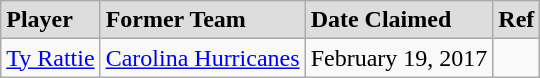<table class="wikitable">
<tr style="background:#ddd;">
<td><strong>Player</strong></td>
<td><strong>Former Team</strong></td>
<td><strong>Date Claimed</strong></td>
<td><strong>Ref</strong></td>
</tr>
<tr>
<td><a href='#'>Ty Rattie</a></td>
<td><a href='#'>Carolina Hurricanes</a></td>
<td>February 19, 2017</td>
<td></td>
</tr>
</table>
